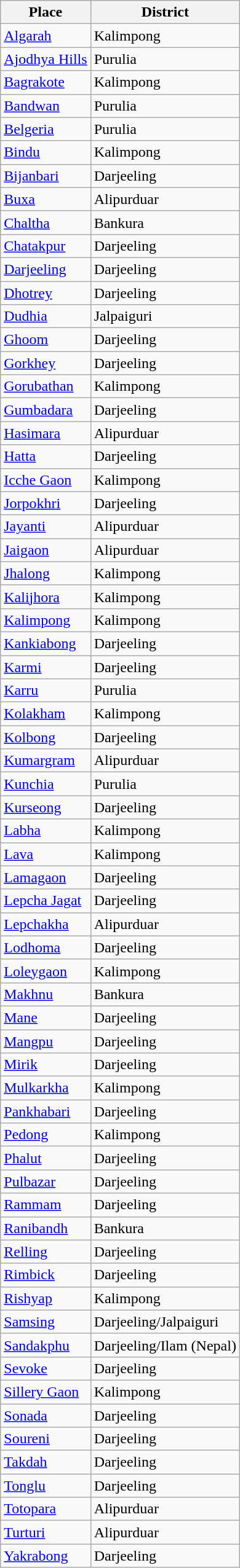<table class="wikitable sortable">
<tr>
<th>Place</th>
<th>District</th>
</tr>
<tr>
<td><a href='#'>Algarah</a></td>
<td>Kalimpong</td>
</tr>
<tr>
<td><a href='#'>Ajodhya Hills</a></td>
<td>Purulia</td>
</tr>
<tr>
<td><a href='#'>Bagrakote</a></td>
<td>Kalimpong</td>
</tr>
<tr>
<td><a href='#'>Bandwan</a></td>
<td>Purulia</td>
</tr>
<tr>
<td><a href='#'>Belgeria</a></td>
<td>Purulia</td>
</tr>
<tr>
<td><a href='#'>Bindu</a></td>
<td>Kalimpong</td>
</tr>
<tr>
<td><a href='#'>Bijanbari</a></td>
<td>Darjeeling</td>
</tr>
<tr>
<td><a href='#'>Buxa</a></td>
<td>Alipurduar</td>
</tr>
<tr>
<td><a href='#'>Chaltha</a></td>
<td>Bankura</td>
</tr>
<tr>
<td><a href='#'>Chatakpur</a></td>
<td>Darjeeling</td>
</tr>
<tr>
<td><a href='#'>Darjeeling</a></td>
<td>Darjeeling</td>
</tr>
<tr>
<td><a href='#'>Dhotrey</a></td>
<td>Darjeeling</td>
</tr>
<tr>
<td><a href='#'>Dudhia</a></td>
<td>Jalpaiguri</td>
</tr>
<tr>
<td><a href='#'>Ghoom</a></td>
<td>Darjeeling</td>
</tr>
<tr>
<td><a href='#'>Gorkhey</a></td>
<td>Darjeeling</td>
</tr>
<tr>
<td><a href='#'>Gorubathan</a></td>
<td>Kalimpong</td>
</tr>
<tr>
<td><a href='#'>Gumbadara</a></td>
<td>Darjeeling</td>
</tr>
<tr>
<td><a href='#'>Hasimara</a></td>
<td>Alipurduar</td>
</tr>
<tr>
<td><a href='#'>Hatta</a></td>
<td>Darjeeling</td>
</tr>
<tr>
<td><a href='#'>Icche Gaon</a></td>
<td>Kalimpong</td>
</tr>
<tr>
<td><a href='#'>Jorpokhri</a></td>
<td>Darjeeling</td>
</tr>
<tr>
<td><a href='#'>Jayanti</a></td>
<td>Alipurduar</td>
</tr>
<tr>
<td><a href='#'>Jaigaon</a></td>
<td>Alipurduar</td>
</tr>
<tr>
<td><a href='#'>Jhalong</a></td>
<td>Kalimpong</td>
</tr>
<tr>
<td><a href='#'>Kalijhora</a></td>
<td>Kalimpong</td>
</tr>
<tr>
<td><a href='#'>Kalimpong</a></td>
<td>Kalimpong</td>
</tr>
<tr>
<td><a href='#'>Kankiabong</a></td>
<td>Darjeeling</td>
</tr>
<tr>
<td><a href='#'>Karmi</a></td>
<td>Darjeeling</td>
</tr>
<tr>
<td><a href='#'>Karru</a></td>
<td>Purulia</td>
</tr>
<tr>
<td><a href='#'>Kolakham</a></td>
<td>Kalimpong</td>
</tr>
<tr>
<td><a href='#'>Kolbong</a></td>
<td>Darjeeling</td>
</tr>
<tr>
<td><a href='#'>Kumargram</a></td>
<td>Alipurduar</td>
</tr>
<tr>
<td><a href='#'>Kunchia</a></td>
<td>Purulia</td>
</tr>
<tr>
<td><a href='#'>Kurseong</a></td>
<td>Darjeeling</td>
</tr>
<tr>
<td><a href='#'>Labha</a></td>
<td>Kalimpong</td>
</tr>
<tr>
<td><a href='#'>Lava</a></td>
<td>Kalimpong</td>
</tr>
<tr>
<td><a href='#'>Lamagaon</a></td>
<td>Darjeeling</td>
</tr>
<tr>
<td><a href='#'>Lepcha Jagat</a></td>
<td>Darjeeling</td>
</tr>
<tr>
<td><a href='#'>Lepchakha</a></td>
<td>Alipurduar</td>
</tr>
<tr>
<td><a href='#'>Lodhoma</a></td>
<td>Darjeeling</td>
</tr>
<tr>
<td><a href='#'>Loleygaon</a></td>
<td>Kalimpong</td>
</tr>
<tr>
<td><a href='#'>Makhnu</a></td>
<td>Bankura</td>
</tr>
<tr>
<td><a href='#'>Mane</a></td>
<td>Darjeeling</td>
</tr>
<tr>
<td><a href='#'>Mangpu</a></td>
<td>Darjeeling</td>
</tr>
<tr>
<td><a href='#'>Mirik</a></td>
<td>Darjeeling</td>
</tr>
<tr>
<td><a href='#'>Mulkarkha</a></td>
<td>Kalimpong</td>
</tr>
<tr>
<td><a href='#'>Pankhabari</a></td>
<td>Darjeeling</td>
</tr>
<tr>
<td><a href='#'>Pedong</a></td>
<td>Kalimpong</td>
</tr>
<tr>
<td><a href='#'>Phalut</a></td>
<td>Darjeeling</td>
</tr>
<tr>
<td><a href='#'>Pulbazar</a></td>
<td>Darjeeling</td>
</tr>
<tr>
<td><a href='#'>Rammam</a></td>
<td>Darjeeling</td>
</tr>
<tr>
<td><a href='#'>Ranibandh</a></td>
<td>Bankura</td>
</tr>
<tr>
<td><a href='#'>Relling</a></td>
<td>Darjeeling</td>
</tr>
<tr>
<td><a href='#'>Rimbick</a></td>
<td>Darjeeling</td>
</tr>
<tr>
<td><a href='#'>Rishyap</a></td>
<td>Kalimpong</td>
</tr>
<tr>
<td><a href='#'>Samsing</a></td>
<td>Darjeeling/Jalpaiguri</td>
</tr>
<tr>
<td><a href='#'>Sandakphu</a></td>
<td>Darjeeling/Ilam (Nepal)</td>
</tr>
<tr>
<td><a href='#'>Sevoke</a></td>
<td>Darjeeling</td>
</tr>
<tr>
<td><a href='#'>Sillery Gaon</a></td>
<td>Kalimpong</td>
</tr>
<tr>
<td><a href='#'>Sonada</a></td>
<td>Darjeeling</td>
</tr>
<tr>
<td><a href='#'>Soureni</a></td>
<td>Darjeeling</td>
</tr>
<tr>
<td><a href='#'>Takdah</a></td>
<td>Darjeeling</td>
</tr>
<tr>
<td><a href='#'>Tonglu</a></td>
<td>Darjeeling</td>
</tr>
<tr>
<td><a href='#'>Totopara</a></td>
<td>Alipurduar</td>
</tr>
<tr>
<td><a href='#'>Turturi</a></td>
<td>Alipurduar</td>
</tr>
<tr>
<td><a href='#'>Yakrabong</a></td>
<td>Darjeeling</td>
</tr>
</table>
